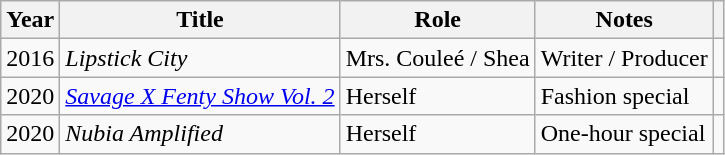<table class="wikitable">
<tr>
<th>Year</th>
<th>Title</th>
<th>Role</th>
<th>Notes</th>
<th style="text-align: center;" class="unsortable"></th>
</tr>
<tr>
<td scope="row">2016</td>
<td><em>Lipstick City</em></td>
<td>Mrs. Couleé / Shea</td>
<td>Writer / Producer</td>
<td style="text-align: center;"></td>
</tr>
<tr>
<td scope="row">2020</td>
<td><em><a href='#'>Savage X Fenty Show Vol. 2</a></em></td>
<td>Herself</td>
<td>Fashion special</td>
<td style="text-align: center;"></td>
</tr>
<tr>
<td scope="row">2020</td>
<td><em>Nubia Amplified</em></td>
<td>Herself</td>
<td>One-hour special</td>
<td style="text-align: center;"></td>
</tr>
</table>
